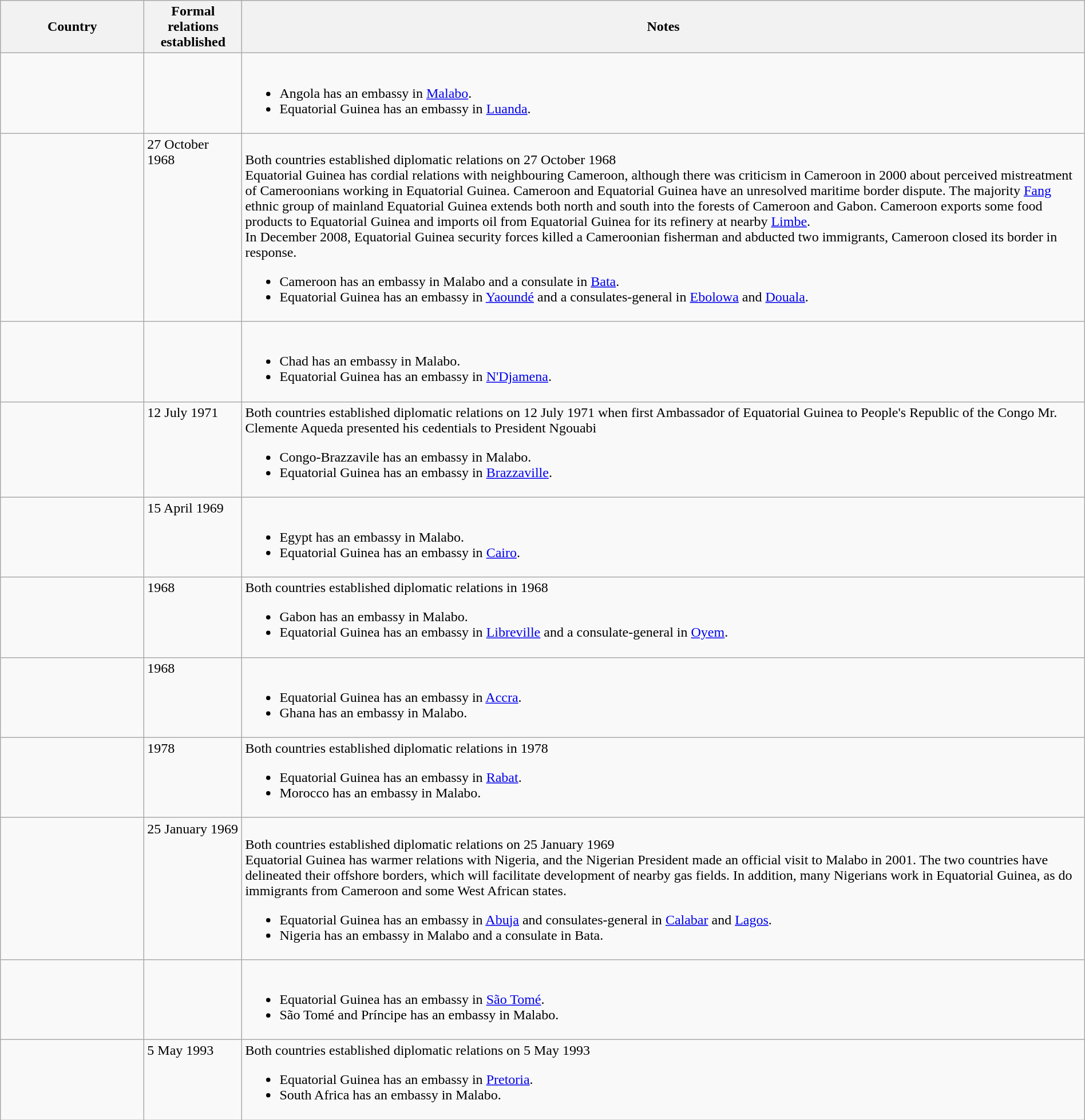<table class="wikitable sortable" style="width:100%; margin:auto;">
<tr>
<th style="width:120pt;">Country</th>
<th style="width:80pt;">Formal relations established</th>
<th>Notes</th>
</tr>
<tr valign="top">
<td></td>
<td></td>
<td><br><ul><li>Angola has an embassy in <a href='#'>Malabo</a>.</li><li>Equatorial Guinea has an embassy in <a href='#'>Luanda</a>.</li></ul></td>
</tr>
<tr valign="top">
<td></td>
<td>27 October 1968</td>
<td><br>Both countries established diplomatic relations on 27 October 1968<br>Equatorial Guinea has cordial relations with neighbouring Cameroon, although there was criticism in Cameroon in 2000 about perceived mistreatment of Cameroonians working in Equatorial Guinea. Cameroon and Equatorial Guinea have an unresolved maritime border dispute. The majority <a href='#'>Fang</a> ethnic group of mainland Equatorial Guinea extends both north and south into the forests of Cameroon and Gabon. Cameroon exports some food products to Equatorial Guinea and imports oil from Equatorial Guinea for its refinery at nearby <a href='#'>Limbe</a>.<br>In December 2008, Equatorial Guinea security forces killed a Cameroonian fisherman and abducted two immigrants, Cameroon closed its border in response.<ul><li>Cameroon has an embassy in Malabo and a consulate in <a href='#'>Bata</a>.</li><li>Equatorial Guinea has an embassy in <a href='#'>Yaoundé</a> and a consulates-general in <a href='#'>Ebolowa</a> and  <a href='#'>Douala</a>.</li></ul></td>
</tr>
<tr valign="top">
<td></td>
<td></td>
<td><br><ul><li>Chad has an embassy in Malabo.</li><li>Equatorial Guinea has an embassy in <a href='#'>N'Djamena</a>.</li></ul></td>
</tr>
<tr valign="top">
<td></td>
<td>12 July 1971</td>
<td>Both countries established diplomatic relations on 12 July 1971 when first Ambassador of Equatorial Guinea to People's Republic of the Congo Mr. Clemente Aqueda presented his cedentials to President Ngouabi<br><ul><li>Congo-Brazzavile has an embassy in Malabo.</li><li>Equatorial Guinea has an embassy in <a href='#'>Brazzaville</a>.</li></ul></td>
</tr>
<tr valign="top">
<td></td>
<td>15 April 1969</td>
<td><br><ul><li>Egypt has an embassy in Malabo.</li><li>Equatorial Guinea has an embassy in <a href='#'>Cairo</a>.</li></ul></td>
</tr>
<tr valign="top">
<td></td>
<td>1968</td>
<td>Both countries established diplomatic relations in 1968<br><ul><li>Gabon has an embassy in Malabo.</li><li>Equatorial Guinea has an embassy in <a href='#'>Libreville</a> and a consulate-general in <a href='#'>Oyem</a>.</li></ul></td>
</tr>
<tr valign="top">
<td></td>
<td>1968</td>
<td><br><ul><li>Equatorial Guinea has an embassy in <a href='#'>Accra</a>.</li><li>Ghana has an embassy in Malabo.</li></ul></td>
</tr>
<tr valign="top">
<td></td>
<td>1978</td>
<td>Both countries established diplomatic relations in 1978<br><ul><li>Equatorial Guinea has an embassy in <a href='#'>Rabat</a>.</li><li>Morocco has an embassy in Malabo.</li></ul></td>
</tr>
<tr valign="top">
<td></td>
<td>25 January 1969</td>
<td><br>Both countries established diplomatic relations on 25 January 1969<br>Equatorial Guinea has warmer relations with Nigeria, and the Nigerian President made an official visit to Malabo in 2001. The two countries have delineated their offshore borders, which will facilitate development of nearby gas fields. In addition, many Nigerians work in Equatorial Guinea, as do immigrants from Cameroon and some West African states.<ul><li>Equatorial Guinea has an embassy in <a href='#'>Abuja</a> and consulates-general in <a href='#'>Calabar</a> and <a href='#'>Lagos</a>.</li><li>Nigeria has an embassy in Malabo and a consulate in Bata.</li></ul></td>
</tr>
<tr valign="top">
<td></td>
<td></td>
<td><br><ul><li>Equatorial Guinea has an embassy in <a href='#'>São Tomé</a>.</li><li>São Tomé and Príncipe has an embassy in Malabo.</li></ul></td>
</tr>
<tr valign="top">
<td></td>
<td>5 May 1993</td>
<td>Both countries established diplomatic relations on 5 May 1993<br><ul><li>Equatorial Guinea has an embassy in <a href='#'>Pretoria</a>.</li><li>South Africa has an embassy in Malabo.</li></ul></td>
</tr>
</table>
